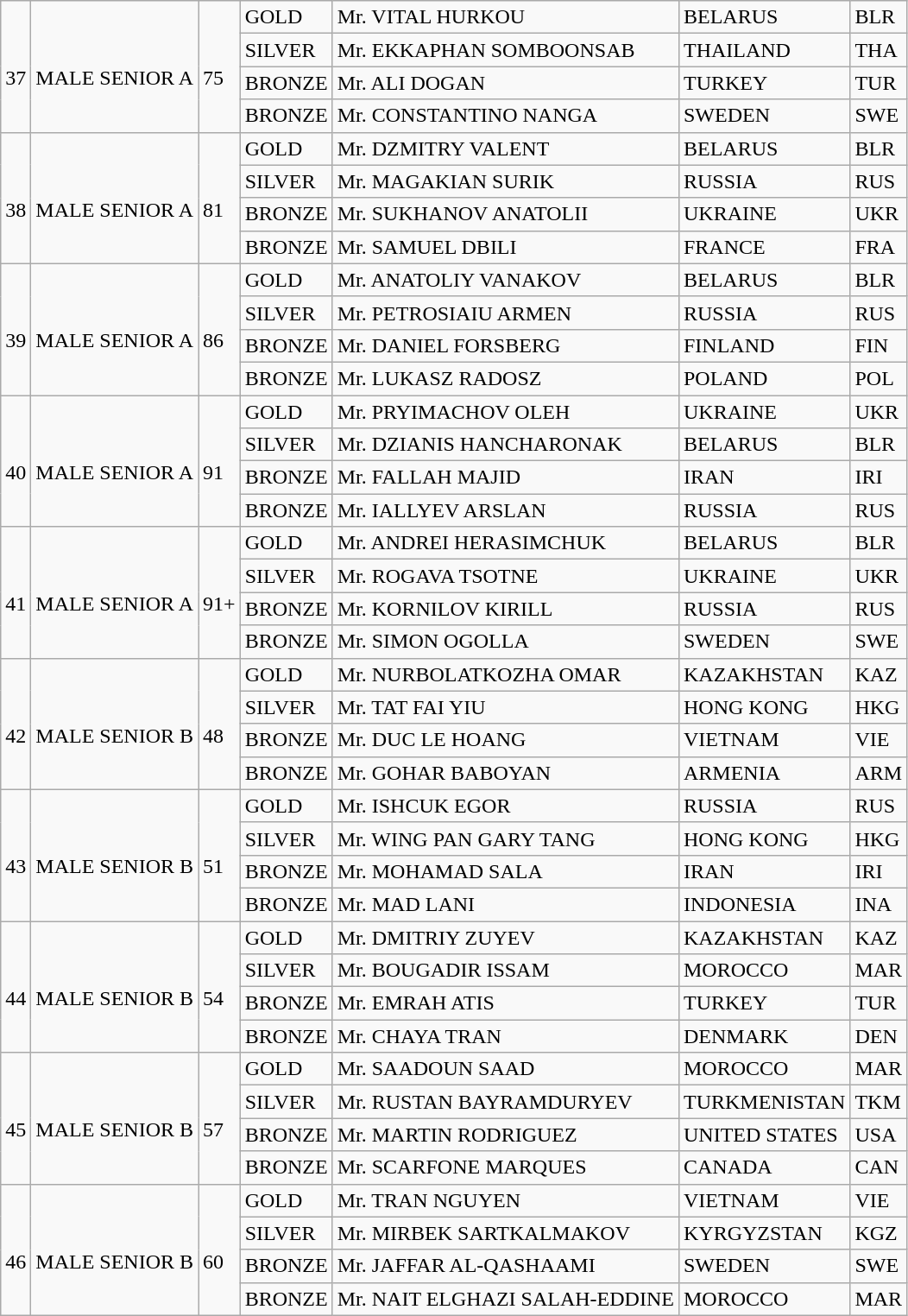<table class="wikitable">
<tr>
<td rowspan="4"><br>37</td>
<td rowspan="4"><br>MALE SENIOR A</td>
<td rowspan="4"><br>75</td>
<td>GOLD</td>
<td>Mr. VITAL HURKOU</td>
<td>BELARUS</td>
<td>BLR</td>
</tr>
<tr>
<td>SILVER</td>
<td>Mr. EKKAPHAN SOMBOONSAB</td>
<td>THAILAND</td>
<td>THA</td>
</tr>
<tr>
<td>BRONZE</td>
<td>Mr. ALI DOGAN</td>
<td>TURKEY</td>
<td>TUR</td>
</tr>
<tr>
<td>BRONZE</td>
<td>Mr. CONSTANTINO NANGA</td>
<td>SWEDEN</td>
<td>SWE</td>
</tr>
<tr>
<td rowspan="4"><br>38</td>
<td rowspan="4"><br>MALE SENIOR A</td>
<td rowspan="4"><br>81</td>
<td>GOLD</td>
<td>Mr. DZMITRY VALENT</td>
<td>BELARUS</td>
<td>BLR</td>
</tr>
<tr>
<td>SILVER</td>
<td>Mr. MAGAKIAN SURIK</td>
<td>RUSSIA</td>
<td>RUS</td>
</tr>
<tr>
<td>BRONZE</td>
<td>Mr. SUKHANOV ANATOLII</td>
<td>UKRAINE</td>
<td>UKR</td>
</tr>
<tr>
<td>BRONZE</td>
<td>Mr. SAMUEL DBILI</td>
<td>FRANCE</td>
<td>FRA</td>
</tr>
<tr>
<td rowspan="4"><br>39</td>
<td rowspan="4"><br>MALE SENIOR A</td>
<td rowspan="4"><br>86</td>
<td>GOLD</td>
<td>Mr. ANATOLIY VANAKOV</td>
<td>BELARUS</td>
<td>BLR</td>
</tr>
<tr>
<td>SILVER</td>
<td>Mr. PETROSIAIU ARMEN</td>
<td>RUSSIA</td>
<td>RUS</td>
</tr>
<tr>
<td>BRONZE</td>
<td>Mr. DANIEL FORSBERG</td>
<td>FINLAND</td>
<td>FIN</td>
</tr>
<tr>
<td>BRONZE</td>
<td>Mr. LUKASZ RADOSZ</td>
<td>POLAND</td>
<td>POL</td>
</tr>
<tr>
<td rowspan="4"><br>40</td>
<td rowspan="4"><br>MALE SENIOR A</td>
<td rowspan="4"><br>91</td>
<td>GOLD</td>
<td>Mr. PRYIMACHOV OLEH</td>
<td>UKRAINE</td>
<td>UKR</td>
</tr>
<tr>
<td>SILVER</td>
<td>Mr. DZIANIS HANCHARONAK</td>
<td>BELARUS</td>
<td>BLR</td>
</tr>
<tr>
<td>BRONZE</td>
<td>Mr. FALLAH MAJID</td>
<td>IRAN</td>
<td>IRI</td>
</tr>
<tr>
<td>BRONZE</td>
<td>Mr. IALLYEV ARSLAN</td>
<td>RUSSIA</td>
<td>RUS</td>
</tr>
<tr>
<td rowspan="4"><br>41</td>
<td rowspan="4"><br>MALE SENIOR A</td>
<td rowspan="4"><br>91+</td>
<td>GOLD</td>
<td>Mr. ANDREI HERASIMCHUK</td>
<td>BELARUS</td>
<td>BLR</td>
</tr>
<tr>
<td>SILVER</td>
<td>Mr. ROGAVA TSOTNE</td>
<td>UKRAINE</td>
<td>UKR</td>
</tr>
<tr>
<td>BRONZE</td>
<td>Mr. KORNILOV KIRILL</td>
<td>RUSSIA</td>
<td>RUS</td>
</tr>
<tr>
<td>BRONZE</td>
<td>Mr. SIMON OGOLLA</td>
<td>SWEDEN</td>
<td>SWE</td>
</tr>
<tr>
<td rowspan="4"><br>42</td>
<td rowspan="4"><br>MALE SENIOR B</td>
<td rowspan="4"><br>48</td>
<td>GOLD</td>
<td>Mr. NURBOLATKOZHA OMAR</td>
<td>KAZAKHSTAN</td>
<td>KAZ</td>
</tr>
<tr>
<td>SILVER</td>
<td>Mr. TAT FAI YIU</td>
<td>HONG KONG</td>
<td>HKG</td>
</tr>
<tr>
<td>BRONZE</td>
<td>Mr. DUC LE HOANG</td>
<td>VIETNAM</td>
<td>VIE</td>
</tr>
<tr>
<td>BRONZE</td>
<td>Mr. GOHAR BABOYAN</td>
<td>ARMENIA</td>
<td>ARM</td>
</tr>
<tr>
<td rowspan="4"><br>43</td>
<td rowspan="4"><br>MALE SENIOR B</td>
<td rowspan="4"><br>51</td>
<td>GOLD</td>
<td>Mr. ISHCUK EGOR</td>
<td>RUSSIA</td>
<td>RUS</td>
</tr>
<tr>
<td>SILVER</td>
<td>Mr. WING PAN GARY TANG</td>
<td>HONG KONG</td>
<td>HKG</td>
</tr>
<tr>
<td>BRONZE</td>
<td>Mr. MOHAMAD SALA</td>
<td>IRAN</td>
<td>IRI</td>
</tr>
<tr>
<td>BRONZE</td>
<td>Mr. MAD LANI</td>
<td>INDONESIA</td>
<td>INA</td>
</tr>
<tr>
<td rowspan="4"><br>44</td>
<td rowspan="4"><br>MALE SENIOR B</td>
<td rowspan="4"><br>54</td>
<td>GOLD</td>
<td>Mr. DMITRIY ZUYEV</td>
<td>KAZAKHSTAN</td>
<td>KAZ</td>
</tr>
<tr>
<td>SILVER</td>
<td>Mr. BOUGADIR ISSAM</td>
<td>MOROCCO</td>
<td>MAR</td>
</tr>
<tr>
<td>BRONZE</td>
<td>Mr. EMRAH ATIS</td>
<td>TURKEY</td>
<td>TUR</td>
</tr>
<tr>
<td>BRONZE</td>
<td>Mr. CHAYA TRAN</td>
<td>DENMARK</td>
<td>DEN</td>
</tr>
<tr>
<td rowspan="4"><br>45</td>
<td rowspan="4"><br>MALE SENIOR B</td>
<td rowspan="4"><br>57</td>
<td>GOLD</td>
<td>Mr. SAADOUN SAAD</td>
<td>MOROCCO</td>
<td>MAR</td>
</tr>
<tr>
<td>SILVER</td>
<td>Mr. RUSTAN BAYRAMDURYEV</td>
<td>TURKMENISTAN</td>
<td>TKM</td>
</tr>
<tr>
<td>BRONZE</td>
<td>Mr. MARTIN RODRIGUEZ</td>
<td>UNITED STATES</td>
<td>USA</td>
</tr>
<tr>
<td>BRONZE</td>
<td>Mr. SCARFONE MARQUES</td>
<td>CANADA</td>
<td>CAN</td>
</tr>
<tr>
<td rowspan="4"><br>46</td>
<td rowspan="4"><br>MALE SENIOR B</td>
<td rowspan="4"><br>60</td>
<td>GOLD</td>
<td>Mr. TRAN NGUYEN</td>
<td>VIETNAM</td>
<td>VIE</td>
</tr>
<tr>
<td>SILVER</td>
<td>Mr. MIRBEK SARTKALMAKOV</td>
<td>KYRGYZSTAN</td>
<td>KGZ</td>
</tr>
<tr>
<td>BRONZE</td>
<td>Mr. JAFFAR AL-QASHAAMI</td>
<td>SWEDEN</td>
<td>SWE</td>
</tr>
<tr>
<td>BRONZE</td>
<td>Mr. NAIT ELGHAZI  SALAH-EDDINE</td>
<td>MOROCCO</td>
<td>MAR</td>
</tr>
</table>
